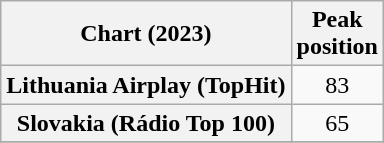<table class="wikitable sortable plainrowheaders" style="text-align:center">
<tr>
<th scope="col">Chart (2023)</th>
<th scope="col">Peak<br>position</th>
</tr>
<tr>
<th scope="row">Lithuania Airplay (TopHit)</th>
<td>83</td>
</tr>
<tr>
<th scope="row">Slovakia (Rádio Top 100)</th>
<td>65</td>
</tr>
<tr>
</tr>
</table>
